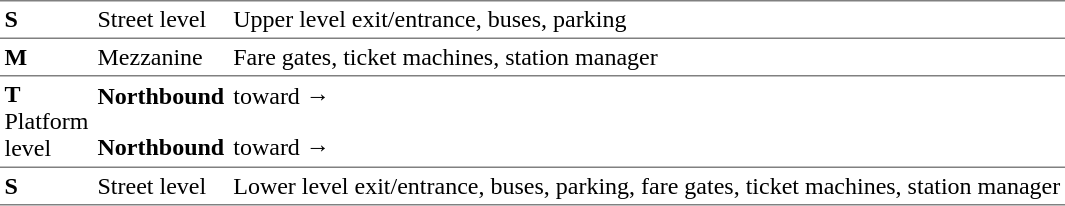<table table border=0 cellspacing=0 cellpadding=3>
<tr>
<td style="border-top:solid 1px gray" width=50><strong>S</strong></td>
<td style="border-top:solid 1px gray">Street level</td>
<td style="border-top:solid 1px gray">Upper level exit/entrance, buses, parking</td>
</tr>
<tr>
<td style="border-top:solid 1px gray"><strong>M</strong></td>
<td style="border-top:solid 1px gray">Mezzanine</td>
<td style="border-top:solid 1px gray">Fare gates, ticket machines, station manager</td>
</tr>
<tr>
<td style="border-top:solid 1px gray;border-bottom:solid 1px gray" rowspan=3 valign=top><strong>T</strong><br>Platform level</td>
<td style="border-top:solid 1px gray"><strong>Northbound</strong></td>
<td style="border-top:solid 1px gray">  toward   →</td>
</tr>
<tr>
<td style="border-bottom:solid 2px var(--color-emphasized);border-right:solid 2px var(--color-emphasized);border-left:solid 2px var(--color-emphasized);border-top:solid 2px var(--color-emphasized);text-align:center" colspan=2></td>
</tr>
<tr>
<td style="border-bottom:solid 1px gray"><strong>Northbound</strong></td>
<td style="border-bottom:solid 1px gray">  toward   →</td>
</tr>
<tr>
<td style="border-bottom:solid 1px gray" width=50><strong>S</strong></td>
<td style="border-bottom:solid 1px gray">Street level</td>
<td style="border-bottom:solid 1px gray">Lower level exit/entrance, buses, parking, fare gates, ticket machines, station manager</td>
</tr>
</table>
